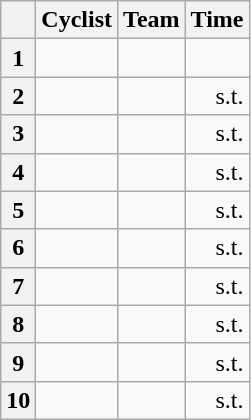<table class="wikitable">
<tr>
<th></th>
<th>Cyclist</th>
<th>Team</th>
<th>Time</th>
</tr>
<tr>
<th>1</th>
<td></td>
<td></td>
<td align="right"></td>
</tr>
<tr>
<th>2</th>
<td></td>
<td></td>
<td align="right">s.t.</td>
</tr>
<tr>
<th>3</th>
<td></td>
<td></td>
<td align="right">s.t.</td>
</tr>
<tr>
<th>4</th>
<td></td>
<td></td>
<td align="right">s.t.</td>
</tr>
<tr>
<th>5</th>
<td></td>
<td></td>
<td align="right">s.t.</td>
</tr>
<tr>
<th>6</th>
<td></td>
<td></td>
<td align="right">s.t.</td>
</tr>
<tr>
<th>7</th>
<td></td>
<td></td>
<td align="right">s.t.</td>
</tr>
<tr>
<th>8</th>
<td></td>
<td></td>
<td align="right">s.t.</td>
</tr>
<tr>
<th>9</th>
<td></td>
<td></td>
<td align="right">s.t.</td>
</tr>
<tr>
<th>10</th>
<td></td>
<td></td>
<td align="right">s.t.</td>
</tr>
</table>
